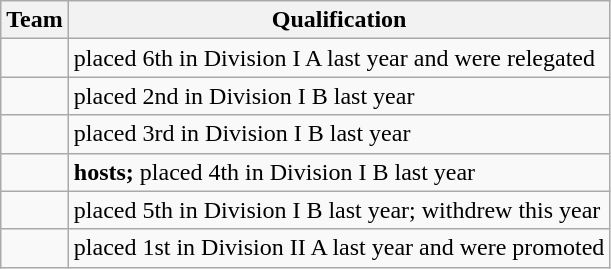<table class="wikitable">
<tr>
<th>Team</th>
<th>Qualification</th>
</tr>
<tr>
<td></td>
<td>placed 6th in Division I A last year and were relegated</td>
</tr>
<tr>
<td></td>
<td>placed 2nd in Division I B last year</td>
</tr>
<tr>
<td></td>
<td>placed 3rd in Division I B last year</td>
</tr>
<tr>
<td></td>
<td><strong>hosts;</strong> placed 4th in Division I B last year</td>
</tr>
<tr>
<td><s></s></td>
<td>placed 5th in Division I B last year; withdrew this year</td>
</tr>
<tr>
<td></td>
<td>placed 1st in Division II A last year and were promoted</td>
</tr>
</table>
